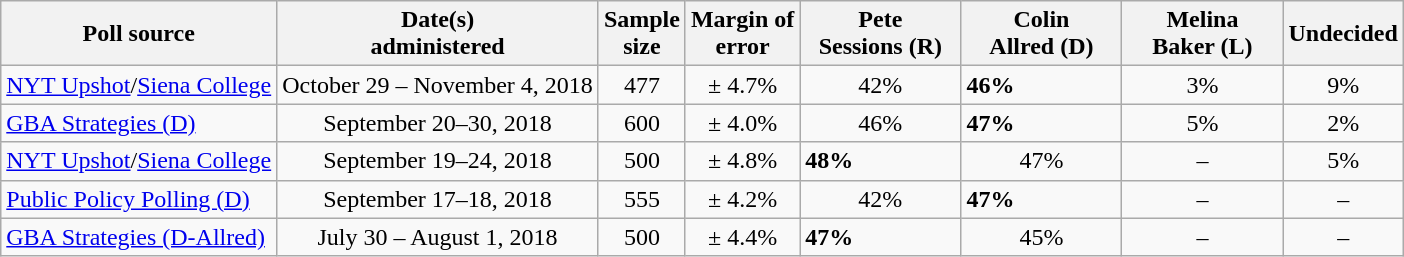<table class="wikitable">
<tr>
<th>Poll source</th>
<th>Date(s)<br>administered</th>
<th>Sample<br>size</th>
<th>Margin of<br>error</th>
<th style="width:100px;">Pete<br>Sessions (R)</th>
<th style="width:100px;">Colin<br>Allred (D)</th>
<th style="width:100px;">Melina<br>Baker (L)</th>
<th>Undecided</th>
</tr>
<tr>
<td><a href='#'>NYT Upshot</a>/<a href='#'>Siena College</a></td>
<td align="center">October 29 – November 4, 2018</td>
<td align="center">477</td>
<td align="center">± 4.7%</td>
<td align="center">42%</td>
<td><strong>46%</strong></td>
<td align="center">3%</td>
<td align="center">9%</td>
</tr>
<tr>
<td><a href='#'>GBA Strategies (D)</a></td>
<td align=center>September 20–30, 2018</td>
<td align=center>600</td>
<td align=center>± 4.0%</td>
<td align=center>46%</td>
<td><strong>47%</strong></td>
<td align=center>5%</td>
<td align=center>2%</td>
</tr>
<tr>
<td><a href='#'>NYT Upshot</a>/<a href='#'>Siena College</a></td>
<td align="center">September 19–24, 2018</td>
<td align="center">500</td>
<td align="center">± 4.8%</td>
<td><strong>48%</strong></td>
<td align="center">47%</td>
<td align=center>–</td>
<td align="center">5%</td>
</tr>
<tr>
<td><a href='#'>Public Policy Polling (D)</a></td>
<td align="center">September 17–18, 2018</td>
<td align="center">555</td>
<td align="center">± 4.2%</td>
<td align="center">42%</td>
<td><strong>47%</strong></td>
<td align=center>–</td>
<td align="center">–</td>
</tr>
<tr>
<td><a href='#'>GBA Strategies (D-Allred)</a></td>
<td align=center>July 30 – August 1, 2018</td>
<td align=center>500</td>
<td align=center>± 4.4%</td>
<td><strong>47%</strong></td>
<td align=center>45%</td>
<td align=center>–</td>
<td align=center>–</td>
</tr>
</table>
